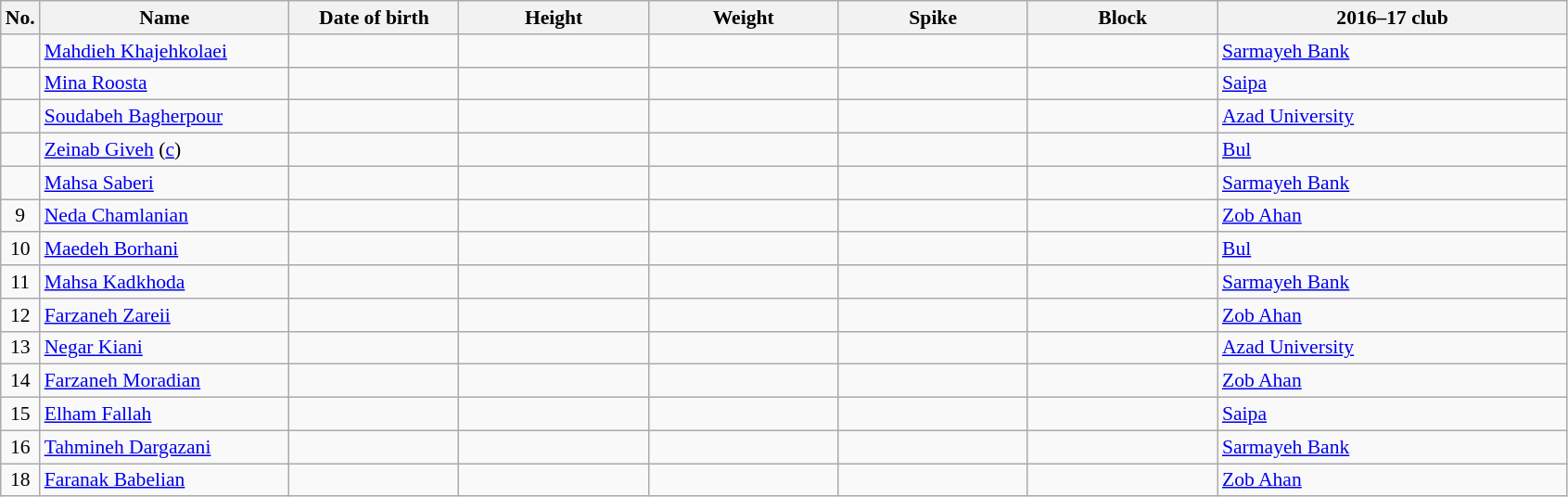<table class="wikitable sortable" style="font-size:90%; text-align:center;">
<tr>
<th>No.</th>
<th style="width:12em">Name</th>
<th style="width:8em">Date of birth</th>
<th style="width:9em">Height</th>
<th style="width:9em">Weight</th>
<th style="width:9em">Spike</th>
<th style="width:9em">Block</th>
<th style="width:17em">2016–17 club</th>
</tr>
<tr>
<td></td>
<td align=left><a href='#'>Mahdieh Khajehkolaei</a></td>
<td align=right></td>
<td></td>
<td></td>
<td></td>
<td></td>
<td align=left> <a href='#'>Sarmayeh Bank</a></td>
</tr>
<tr>
<td></td>
<td align=left><a href='#'>Mina Roosta</a></td>
<td align=right></td>
<td></td>
<td></td>
<td></td>
<td></td>
<td align=left> <a href='#'>Saipa</a></td>
</tr>
<tr>
<td></td>
<td align=left><a href='#'>Soudabeh Bagherpour</a></td>
<td align=right></td>
<td></td>
<td></td>
<td></td>
<td></td>
<td align=left> <a href='#'>Azad University</a></td>
</tr>
<tr>
<td></td>
<td align=left><a href='#'>Zeinab Giveh</a> (<a href='#'>c</a>)</td>
<td align="right"></td>
<td></td>
<td></td>
<td></td>
<td></td>
<td align=left> <a href='#'>Bul</a></td>
</tr>
<tr>
<td></td>
<td align=left><a href='#'>Mahsa Saberi</a></td>
<td align=right></td>
<td></td>
<td></td>
<td></td>
<td></td>
<td align=left> <a href='#'>Sarmayeh Bank</a></td>
</tr>
<tr>
<td>9</td>
<td align=left><a href='#'>Neda Chamlanian</a></td>
<td align=right></td>
<td></td>
<td></td>
<td></td>
<td></td>
<td align=left> <a href='#'>Zob Ahan</a></td>
</tr>
<tr>
<td>10</td>
<td align=left><a href='#'>Maedeh Borhani</a></td>
<td align=right></td>
<td></td>
<td></td>
<td></td>
<td></td>
<td align=left> <a href='#'>Bul</a></td>
</tr>
<tr>
<td>11</td>
<td align=left><a href='#'>Mahsa Kadkhoda</a></td>
<td align=right></td>
<td></td>
<td></td>
<td></td>
<td></td>
<td align=left> <a href='#'>Sarmayeh Bank</a></td>
</tr>
<tr>
<td>12</td>
<td align=left><a href='#'>Farzaneh Zareii</a></td>
<td align=right></td>
<td></td>
<td></td>
<td></td>
<td></td>
<td align=left> <a href='#'>Zob Ahan</a></td>
</tr>
<tr>
<td>13</td>
<td align=left><a href='#'>Negar Kiani</a></td>
<td align=right></td>
<td></td>
<td></td>
<td></td>
<td></td>
<td align=left> <a href='#'>Azad University</a></td>
</tr>
<tr>
<td>14</td>
<td align=left><a href='#'>Farzaneh Moradian</a></td>
<td align=right></td>
<td></td>
<td></td>
<td></td>
<td></td>
<td align=left> <a href='#'>Zob Ahan</a></td>
</tr>
<tr>
<td>15</td>
<td align=left><a href='#'>Elham Fallah</a></td>
<td align=right></td>
<td></td>
<td></td>
<td></td>
<td></td>
<td align=left> <a href='#'>Saipa</a></td>
</tr>
<tr>
<td>16</td>
<td align=left><a href='#'>Tahmineh Dargazani</a></td>
<td align=right></td>
<td></td>
<td></td>
<td></td>
<td></td>
<td align=left> <a href='#'>Sarmayeh Bank</a></td>
</tr>
<tr>
<td>18</td>
<td align=left><a href='#'>Faranak Babelian</a></td>
<td align=right></td>
<td></td>
<td></td>
<td></td>
<td></td>
<td align=left> <a href='#'>Zob Ahan</a></td>
</tr>
</table>
